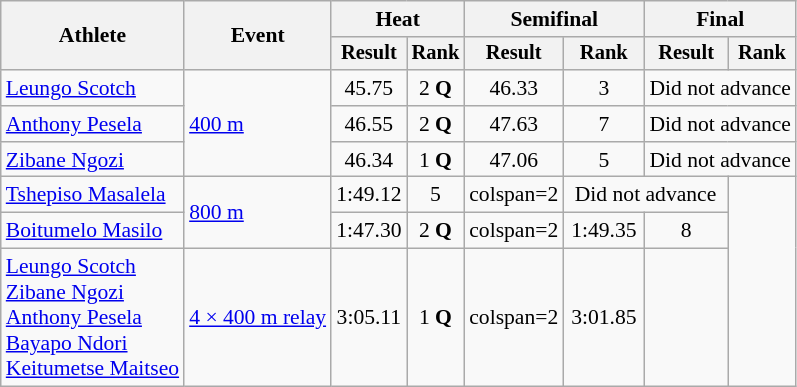<table class="wikitable" style="font-size:90%; text-align:center">
<tr>
<th rowspan=2>Athlete</th>
<th rowspan=2>Event</th>
<th colspan=2>Heat</th>
<th colspan=2>Semifinal</th>
<th colspan=2>Final</th>
</tr>
<tr style="font-size:95%">
<th>Result</th>
<th>Rank</th>
<th>Result</th>
<th>Rank</th>
<th>Result</th>
<th>Rank</th>
</tr>
<tr>
<td align=left><a href='#'>Leungo Scotch</a></td>
<td align=left rowspan=3><a href='#'>400 m</a></td>
<td>45.75</td>
<td>2 <strong>Q</strong></td>
<td>46.33</td>
<td>3</td>
<td colspan=2>Did not advance</td>
</tr>
<tr>
<td align=left><a href='#'>Anthony Pesela</a></td>
<td>46.55</td>
<td>2 <strong>Q</strong></td>
<td>47.63</td>
<td>7</td>
<td colspan=2>Did not advance</td>
</tr>
<tr>
<td align=left><a href='#'>Zibane Ngozi</a></td>
<td>46.34</td>
<td>1 <strong>Q</strong></td>
<td>47.06</td>
<td>5</td>
<td colspan=2>Did not advance</td>
</tr>
<tr>
<td align=left><a href='#'>Tshepiso Masalela</a></td>
<td align=left rowspan=2><a href='#'>800 m</a></td>
<td>1:49.12</td>
<td>5</td>
<td>colspan=2 </td>
<td colspan=2>Did not advance</td>
</tr>
<tr>
<td align=left><a href='#'>Boitumelo Masilo</a></td>
<td>1:47.30</td>
<td>2 <strong>Q</strong></td>
<td>colspan=2 </td>
<td>1:49.35</td>
<td>8</td>
</tr>
<tr>
<td align=left><a href='#'>Leungo Scotch</a><br><a href='#'>Zibane Ngozi</a><br><a href='#'>Anthony Pesela</a><br><a href='#'>Bayapo Ndori</a><br><a href='#'>Keitumetse Maitseo</a></td>
<td align=left><a href='#'>4 × 400 m relay</a></td>
<td>3:05.11</td>
<td>1 <strong>Q</strong></td>
<td>colspan=2 </td>
<td>3:01.85</td>
<td></td>
</tr>
</table>
